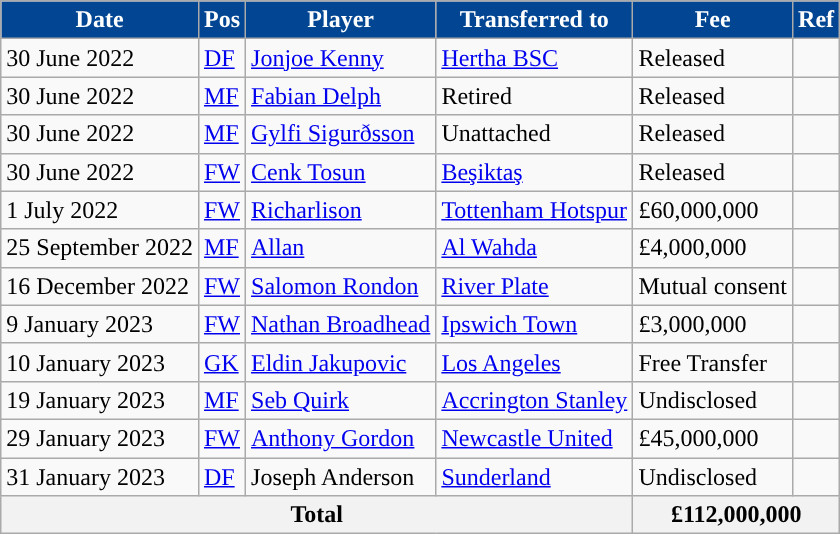<table class="wikitable plainrowheaders sortable">
<tr>
<th style="background:#014593; color:#ffffff; ">Date</th>
<th style="background:#014593; color:#ffffff; ">Pos</th>
<th style="background:#014593; color:#ffffff; ">Player</th>
<th style="background:#014593; color:#ffffff; ">Transferred to</th>
<th style="background:#014593; color:#ffffff; ">Fee</th>
<th style="background:#014593; color:#ffffff; ">Ref</th>
</tr>
<tr>
<td>30 June 2022</td>
<td><a href='#'>DF</a></td>
<td> <a href='#'>Jonjoe Kenny</a></td>
<td> <a href='#'>Hertha BSC</a></td>
<td>Released</td>
<td></td>
</tr>
<tr>
<td>30 June 2022</td>
<td><a href='#'>MF</a></td>
<td> <a href='#'>Fabian Delph</a></td>
<td>Retired</td>
<td>Released</td>
<td></td>
</tr>
<tr>
<td>30 June 2022</td>
<td><a href='#'>MF</a></td>
<td> <a href='#'>Gylfi Sigurðsson</a></td>
<td>Unattached</td>
<td>Released</td>
<td></td>
</tr>
<tr>
<td>30 June 2022</td>
<td><a href='#'>FW</a></td>
<td> <a href='#'>Cenk Tosun</a></td>
<td> <a href='#'>Beşiktaş</a></td>
<td>Released</td>
<td></td>
</tr>
<tr>
<td>1 July 2022</td>
<td><a href='#'>FW</a></td>
<td> <a href='#'>Richarlison</a></td>
<td> <a href='#'>Tottenham Hotspur</a></td>
<td>£60,000,000</td>
<td></td>
</tr>
<tr>
<td>25 September 2022</td>
<td><a href='#'>MF</a></td>
<td> <a href='#'>Allan</a></td>
<td> <a href='#'>Al Wahda</a></td>
<td>£4,000,000</td>
<td></td>
</tr>
<tr>
<td>16 December 2022</td>
<td><a href='#'>FW</a></td>
<td> <a href='#'>Salomon Rondon</a></td>
<td> <a href='#'>River Plate</a></td>
<td>Mutual consent</td>
<td></td>
</tr>
<tr>
<td>9 January 2023</td>
<td><a href='#'>FW</a></td>
<td> <a href='#'>Nathan Broadhead</a></td>
<td> <a href='#'>Ipswich Town</a></td>
<td>£3,000,000</td>
<td></td>
</tr>
<tr>
<td>10 January 2023</td>
<td><a href='#'>GK</a></td>
<td> <a href='#'>Eldin Jakupovic</a></td>
<td> <a href='#'>Los Angeles</a></td>
<td>Free Transfer</td>
<td></td>
</tr>
<tr>
<td>19 January 2023</td>
<td><a href='#'>MF</a></td>
<td> <a href='#'>Seb Quirk</a></td>
<td> <a href='#'>Accrington Stanley</a></td>
<td>Undisclosed</td>
<td></td>
</tr>
<tr>
<td>29 January 2023</td>
<td><a href='#'>FW</a></td>
<td> <a href='#'>Anthony Gordon</a></td>
<td> <a href='#'>Newcastle United</a></td>
<td>£45,000,000</td>
<td></td>
</tr>
<tr>
<td>31 January 2023</td>
<td><a href='#'>DF</a></td>
<td> Joseph Anderson</td>
<td> <a href='#'>Sunderland</a></td>
<td>Undisclosed</td>
<td></td>
</tr>
<tr>
<th colspan="4">Total</th>
<th colspan="3">£112,000,000</th>
</tr>
</table>
